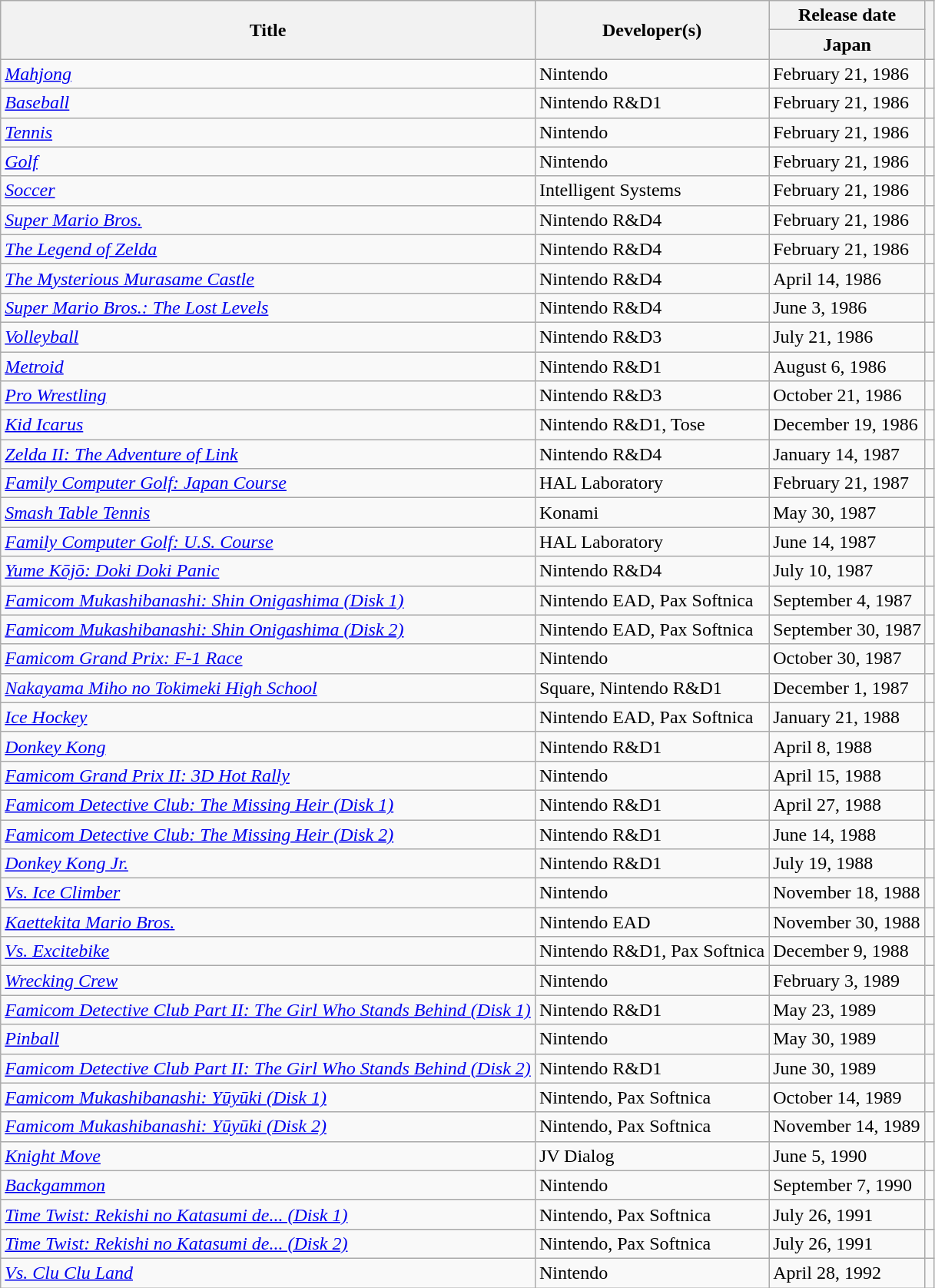<table class="wikitable plainrowheaders sortable">
<tr>
<th rowspan="2" scope="col">Title</th>
<th rowspan="2" scope="col">Developer(s)</th>
<th colspan="1" data-sort-type="date">Release date</th>
<th rowspan="2" scope="col" class="unsortable"></th>
</tr>
<tr>
<th scope="col" data-sort-type="date">Japan</th>
</tr>
<tr>
<td><em><a href='#'>Mahjong</a></em></td>
<td>Nintendo</td>
<td>February 21, 1986</td>
<td></td>
</tr>
<tr>
<td><em><a href='#'>Baseball</a></em></td>
<td>Nintendo R&D1</td>
<td>February 21, 1986</td>
<td></td>
</tr>
<tr>
<td><em><a href='#'>Tennis</a></em></td>
<td>Nintendo</td>
<td>February 21, 1986</td>
<td></td>
</tr>
<tr>
<td><em><a href='#'>Golf</a></em></td>
<td>Nintendo</td>
<td>February 21, 1986</td>
<td></td>
</tr>
<tr>
<td><em><a href='#'>Soccer</a></em></td>
<td>Intelligent Systems</td>
<td>February 21, 1986</td>
<td></td>
</tr>
<tr>
<td><em><a href='#'>Super Mario Bros.</a></em></td>
<td>Nintendo R&D4</td>
<td>February 21, 1986</td>
<td></td>
</tr>
<tr>
<td><em><a href='#'>The Legend of Zelda</a></em></td>
<td>Nintendo R&D4</td>
<td>February 21, 1986</td>
<td></td>
</tr>
<tr>
<td><em><a href='#'>The Mysterious Murasame Castle</a></em></td>
<td>Nintendo R&D4</td>
<td>April 14, 1986</td>
<td></td>
</tr>
<tr>
<td><em><a href='#'>Super Mario Bros.: The Lost Levels</a></em></td>
<td>Nintendo R&D4</td>
<td>June 3, 1986</td>
<td></td>
</tr>
<tr>
<td><em><a href='#'>Volleyball</a></em></td>
<td>Nintendo R&D3</td>
<td>July 21, 1986</td>
<td></td>
</tr>
<tr>
<td><em><a href='#'>Metroid</a></em></td>
<td>Nintendo R&D1</td>
<td>August 6, 1986</td>
<td></td>
</tr>
<tr>
<td><em><a href='#'>Pro Wrestling</a></em></td>
<td>Nintendo R&D3</td>
<td>October 21, 1986</td>
<td></td>
</tr>
<tr>
<td><em><a href='#'>Kid Icarus</a></em></td>
<td>Nintendo R&D1, Tose</td>
<td>December 19, 1986</td>
<td></td>
</tr>
<tr>
<td><em><a href='#'>Zelda II: The Adventure of Link</a></em></td>
<td>Nintendo R&D4</td>
<td>January 14, 1987</td>
<td></td>
</tr>
<tr>
<td><em><a href='#'>Family Computer Golf: Japan Course</a></em></td>
<td>HAL Laboratory</td>
<td>February 21, 1987</td>
<td></td>
</tr>
<tr>
<td><em><a href='#'>Smash Table Tennis</a></em></td>
<td>Konami</td>
<td>May 30, 1987</td>
<td></td>
</tr>
<tr>
<td><em><a href='#'>Family Computer Golf: U.S. Course</a></em></td>
<td>HAL Laboratory</td>
<td>June 14, 1987</td>
<td></td>
</tr>
<tr>
<td><em><a href='#'>Yume Kōjō: Doki Doki Panic</a></em></td>
<td>Nintendo R&D4</td>
<td>July 10, 1987</td>
<td></td>
</tr>
<tr>
<td><em><a href='#'>Famicom Mukashibanashi: Shin Onigashima (Disk 1)</a></em></td>
<td>Nintendo EAD, Pax Softnica</td>
<td>September 4, 1987</td>
<td></td>
</tr>
<tr>
<td><em><a href='#'>Famicom Mukashibanashi: Shin Onigashima (Disk 2)</a></em></td>
<td>Nintendo EAD, Pax Softnica</td>
<td>September 30, 1987</td>
<td></td>
</tr>
<tr>
<td><em><a href='#'>Famicom Grand Prix: F-1 Race</a></em></td>
<td>Nintendo</td>
<td>October 30, 1987</td>
<td></td>
</tr>
<tr>
<td><em><a href='#'>Nakayama Miho no Tokimeki High School</a></em></td>
<td>Square, Nintendo R&D1</td>
<td>December 1, 1987</td>
<td></td>
</tr>
<tr>
<td><em><a href='#'>Ice Hockey</a></em></td>
<td>Nintendo EAD, Pax Softnica</td>
<td>January 21, 1988</td>
<td></td>
</tr>
<tr>
<td><em><a href='#'>Donkey Kong</a></em></td>
<td>Nintendo R&D1</td>
<td>April 8, 1988</td>
<td></td>
</tr>
<tr>
<td><em><a href='#'>Famicom Grand Prix II: 3D Hot Rally</a></em></td>
<td>Nintendo</td>
<td>April 15, 1988</td>
<td></td>
</tr>
<tr>
<td><em><a href='#'>Famicom Detective Club: The Missing Heir (Disk 1)</a></em></td>
<td>Nintendo R&D1</td>
<td>April 27, 1988</td>
<td></td>
</tr>
<tr>
<td><em><a href='#'>Famicom Detective Club: The Missing Heir (Disk 2)</a></em></td>
<td>Nintendo R&D1</td>
<td>June 14, 1988</td>
<td></td>
</tr>
<tr>
<td><em><a href='#'>Donkey Kong Jr.</a></em></td>
<td>Nintendo R&D1</td>
<td>July 19, 1988</td>
<td></td>
</tr>
<tr>
<td><em><a href='#'>Vs. Ice Climber</a></em></td>
<td>Nintendo</td>
<td>November 18, 1988</td>
<td></td>
</tr>
<tr>
<td><em><a href='#'>Kaettekita Mario Bros.</a></em></td>
<td>Nintendo EAD</td>
<td>November 30, 1988</td>
<td></td>
</tr>
<tr>
<td><em><a href='#'>Vs. Excitebike</a></em></td>
<td>Nintendo R&D1, Pax Softnica</td>
<td>December 9, 1988</td>
<td></td>
</tr>
<tr>
<td><em><a href='#'>Wrecking Crew</a></em></td>
<td>Nintendo</td>
<td>February 3, 1989</td>
<td></td>
</tr>
<tr>
<td><em><a href='#'>Famicom Detective Club Part II: The Girl Who Stands Behind (Disk 1)</a></em></td>
<td>Nintendo R&D1</td>
<td>May 23, 1989</td>
<td></td>
</tr>
<tr>
<td><em><a href='#'>Pinball</a></em></td>
<td>Nintendo</td>
<td>May 30, 1989</td>
<td></td>
</tr>
<tr>
<td><em><a href='#'>Famicom Detective Club Part II: The Girl Who Stands Behind (Disk 2)</a></em></td>
<td>Nintendo R&D1</td>
<td>June 30, 1989</td>
<td></td>
</tr>
<tr>
<td><em><a href='#'>Famicom Mukashibanashi: Yūyūki (Disk 1)</a></em></td>
<td>Nintendo, Pax Softnica</td>
<td>October 14, 1989</td>
<td></td>
</tr>
<tr>
<td><em><a href='#'>Famicom Mukashibanashi: Yūyūki (Disk 2)</a></em></td>
<td>Nintendo, Pax Softnica</td>
<td>November 14, 1989</td>
<td></td>
</tr>
<tr>
<td><em><a href='#'>Knight Move</a></em></td>
<td>JV Dialog</td>
<td>June 5, 1990</td>
<td></td>
</tr>
<tr>
<td><em><a href='#'>Backgammon</a></em></td>
<td>Nintendo</td>
<td>September 7, 1990</td>
<td></td>
</tr>
<tr>
<td><em><a href='#'>Time Twist: Rekishi no Katasumi de... (Disk 1)</a></em></td>
<td>Nintendo, Pax Softnica</td>
<td>July 26, 1991</td>
<td></td>
</tr>
<tr>
<td><em><a href='#'>Time Twist: Rekishi no Katasumi de... (Disk 2)</a></em></td>
<td>Nintendo, Pax Softnica</td>
<td>July 26, 1991</td>
<td></td>
</tr>
<tr>
<td><em><a href='#'>Vs. Clu Clu Land</a></em></td>
<td>Nintendo</td>
<td>April 28, 1992</td>
<td></td>
</tr>
</table>
